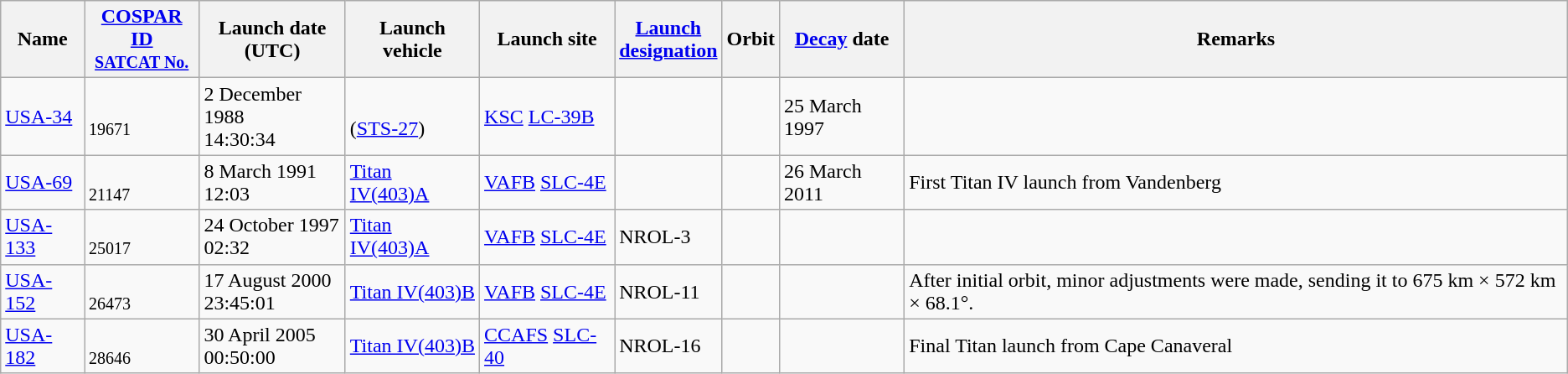<table class="wikitable">
<tr>
<th>Name</th>
<th><a href='#'>COSPAR ID</a><br><small><a href='#'>SATCAT No.</a></small></th>
<th>Launch date<br>(UTC)</th>
<th>Launch vehicle</th>
<th>Launch site</th>
<th><a href='#'>Launch <br>designation</a></th>
<th>Orbit</th>
<th><a href='#'>Decay</a> date</th>
<th>Remarks</th>
</tr>
<tr>
<td><a href='#'>USA-34</a></td>
<td><br><small>19671</small></td>
<td>2 December 1988<br>14:30:34</td>
<td><br>(<a href='#'>STS-27</a>)</td>
<td><a href='#'>KSC</a> <a href='#'>LC-39B</a></td>
<td></td>
<td></td>
<td>25 March 1997</td>
<td></td>
</tr>
<tr>
<td><a href='#'>USA-69</a></td>
<td><br><small>21147</small></td>
<td>8 March 1991<br>12:03</td>
<td><a href='#'>Titan IV(403)A</a></td>
<td><a href='#'>VAFB</a> <a href='#'>SLC-4E</a></td>
<td></td>
<td></td>
<td>26 March 2011</td>
<td>First Titan IV launch from Vandenberg</td>
</tr>
<tr>
<td><a href='#'>USA-133</a></td>
<td><br><small>25017</small></td>
<td>24 October 1997<br>02:32</td>
<td><a href='#'>Titan IV(403)A</a></td>
<td><a href='#'>VAFB</a> <a href='#'>SLC-4E</a></td>
<td>NROL-3</td>
<td></td>
<td> </td>
<td></td>
</tr>
<tr>
<td><a href='#'>USA-152</a></td>
<td><br><small>26473</small></td>
<td>17 August 2000<br>23:45:01</td>
<td><a href='#'>Titan IV(403)B</a></td>
<td><a href='#'>VAFB</a> <a href='#'>SLC-4E</a></td>
<td>NROL-11</td>
<td></td>
<td> </td>
<td>After initial orbit, minor adjustments were made, sending it to 675 km × 572 km × 68.1°.</td>
</tr>
<tr>
<td><a href='#'>USA-182</a></td>
<td><br><small>28646</small></td>
<td>30 April 2005<br>00:50:00</td>
<td><a href='#'>Titan IV(403)B</a></td>
<td><a href='#'>CCAFS</a> <a href='#'>SLC-40</a></td>
<td>NROL-16</td>
<td></td>
<td></td>
<td>Final Titan launch from Cape Canaveral</td>
</tr>
</table>
